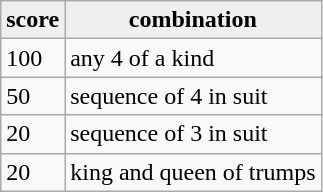<table class="wikitable" align="left" style="margin-right:0.5em">
<tr>
<th style="background:#efefef;"><strong>score</strong></th>
<th style="background:#efefef;"><strong>combination</strong></th>
</tr>
<tr>
<td>100</td>
<td>any 4 of a kind</td>
</tr>
<tr>
<td>50</td>
<td>sequence of 4 in suit</td>
</tr>
<tr>
<td>20</td>
<td>sequence of 3 in suit</td>
</tr>
<tr>
<td>20</td>
<td>king and queen of trumps</td>
</tr>
</table>
